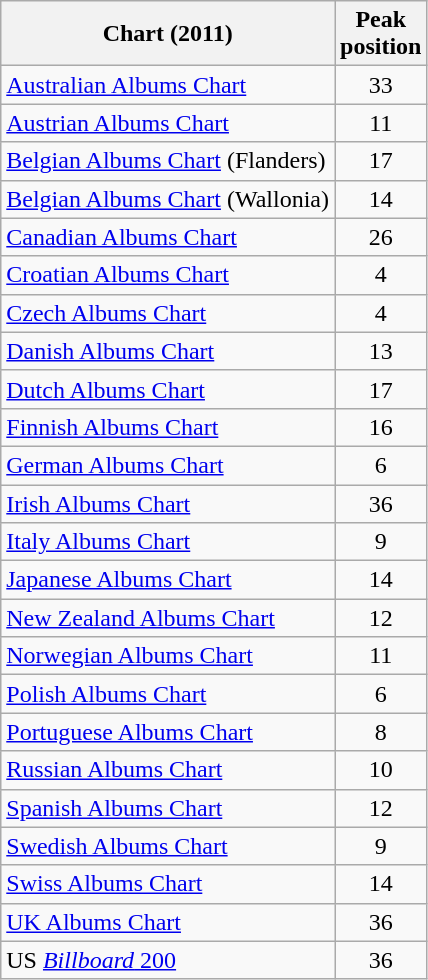<table class="wikitable sortable">
<tr>
<th>Chart (2011)</th>
<th>Peak<br>position</th>
</tr>
<tr>
<td><a href='#'>Australian Albums Chart</a></td>
<td style="text-align:center;">33</td>
</tr>
<tr>
<td><a href='#'>Austrian Albums Chart</a></td>
<td style="text-align:center;">11</td>
</tr>
<tr>
<td><a href='#'>Belgian Albums Chart</a> (Flanders)</td>
<td style="text-align:center;">17</td>
</tr>
<tr>
<td><a href='#'>Belgian Albums Chart</a> (Wallonia)</td>
<td style="text-align:center;">14</td>
</tr>
<tr>
<td><a href='#'>Canadian Albums Chart</a></td>
<td style="text-align:center;">26</td>
</tr>
<tr>
<td><a href='#'>Croatian Albums Chart</a></td>
<td style="text-align:center;">4</td>
</tr>
<tr>
<td><a href='#'>Czech Albums Chart</a></td>
<td style="text-align:center;">4</td>
</tr>
<tr>
<td><a href='#'>Danish Albums Chart</a></td>
<td style="text-align:center;">13</td>
</tr>
<tr>
<td><a href='#'>Dutch Albums Chart</a></td>
<td style="text-align:center;">17</td>
</tr>
<tr>
<td><a href='#'>Finnish Albums Chart</a></td>
<td style="text-align:center;">16</td>
</tr>
<tr>
<td><a href='#'>German Albums Chart</a></td>
<td style="text-align:center;">6</td>
</tr>
<tr>
<td><a href='#'>Irish Albums Chart</a></td>
<td style="text-align:center;">36</td>
</tr>
<tr>
<td><a href='#'>Italy Albums Chart</a></td>
<td style="text-align:center;">9</td>
</tr>
<tr>
<td><a href='#'>Japanese Albums Chart</a></td>
<td style="text-align:center;">14</td>
</tr>
<tr>
<td><a href='#'>New Zealand Albums Chart</a></td>
<td style="text-align:center;">12</td>
</tr>
<tr>
<td><a href='#'>Norwegian Albums Chart</a></td>
<td style="text-align:center;">11</td>
</tr>
<tr>
<td><a href='#'>Polish Albums Chart</a></td>
<td style="text-align:center;">6</td>
</tr>
<tr>
<td><a href='#'>Portuguese Albums Chart</a></td>
<td style="text-align:center;">8</td>
</tr>
<tr>
<td><a href='#'>Russian Albums Chart</a></td>
<td style="text-align:center;">10</td>
</tr>
<tr>
<td><a href='#'>Spanish Albums Chart</a></td>
<td style="text-align:center;">12</td>
</tr>
<tr>
<td><a href='#'>Swedish Albums Chart</a></td>
<td style="text-align:center;">9</td>
</tr>
<tr>
<td><a href='#'>Swiss Albums Chart</a></td>
<td style="text-align:center;">14</td>
</tr>
<tr>
<td><a href='#'>UK Albums Chart</a></td>
<td style="text-align:center;">36</td>
</tr>
<tr>
<td>US <a href='#'><em>Billboard</em> 200</a></td>
<td style="text-align:center;">36</td>
</tr>
</table>
